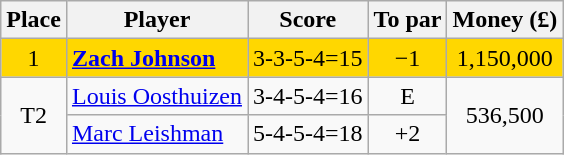<table class="wikitable">
<tr>
<th>Place</th>
<th>Player</th>
<th>Score</th>
<th>To par</th>
<th>Money (£)</th>
</tr>
<tr style="background:gold">
<td align=center>1</td>
<td> <strong><a href='#'>Zach Johnson</a></strong></td>
<td>3-3-5-4=15</td>
<td align=center>−1</td>
<td align=center>1,150,000</td>
</tr>
<tr>
<td style="text-align:center;" rowspan="2">T2</td>
<td> <a href='#'>Louis Oosthuizen</a></td>
<td>3-4-5-4=16</td>
<td align=center>E</td>
<td style="text-align:center;" rowspan="2">536,500</td>
</tr>
<tr>
<td> <a href='#'>Marc Leishman</a></td>
<td>5-4-5-4=18</td>
<td align=center>+2</td>
</tr>
</table>
